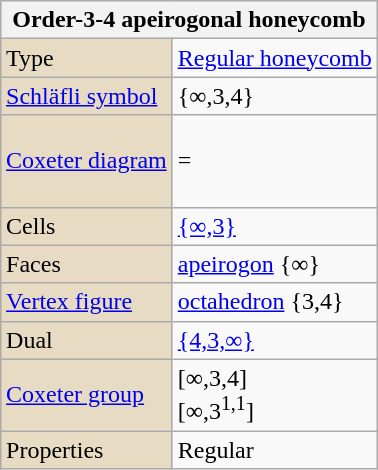<table class="wikitable" align="right" style="margin-left:10px">
<tr>
<th bgcolor=#e7dcc3 colspan=2>Order-3-4 apeirogonal honeycomb</th>
</tr>
<tr>
<td bgcolor=#e7dcc3>Type</td>
<td><a href='#'>Regular honeycomb</a></td>
</tr>
<tr>
<td bgcolor=#e7dcc3><a href='#'>Schläfli symbol</a></td>
<td>{∞,3,4}</td>
</tr>
<tr>
<td bgcolor=#e7dcc3><a href='#'>Coxeter diagram</a></td>
<td><br> = <br><br></td>
</tr>
<tr>
<td bgcolor=#e7dcc3>Cells</td>
<td><a href='#'>{∞,3}</a> </td>
</tr>
<tr>
<td bgcolor=#e7dcc3>Faces</td>
<td><a href='#'>apeirogon</a> {∞}</td>
</tr>
<tr>
<td bgcolor=#e7dcc3><a href='#'>Vertex figure</a></td>
<td><a href='#'>octahedron</a> {3,4}</td>
</tr>
<tr>
<td bgcolor=#e7dcc3>Dual</td>
<td><a href='#'>{4,3,∞}</a></td>
</tr>
<tr>
<td bgcolor=#e7dcc3><a href='#'>Coxeter group</a></td>
<td>[∞,3,4]<br>[∞,3<sup>1,1</sup>]</td>
</tr>
<tr>
<td bgcolor=#e7dcc3>Properties</td>
<td>Regular</td>
</tr>
</table>
